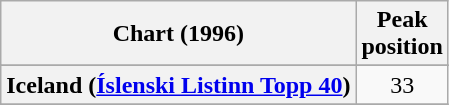<table class="wikitable sortable plainrowheaders" style="text-align:center">
<tr>
<th>Chart (1996)</th>
<th>Peak<br>position</th>
</tr>
<tr>
</tr>
<tr>
</tr>
<tr>
<th scope="row">Iceland (<a href='#'>Íslenski Listinn Topp 40</a>)</th>
<td>33</td>
</tr>
<tr>
</tr>
</table>
